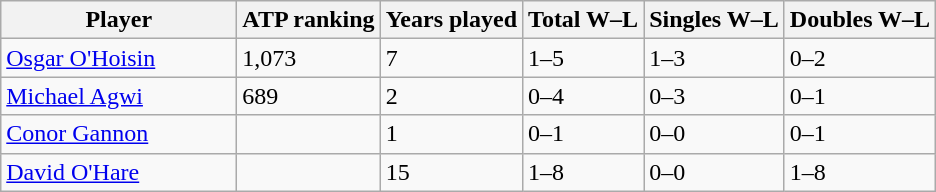<table class="wikitable">
<tr>
<th width=150>Player</th>
<th>ATP ranking</th>
<th>Years played</th>
<th>Total W–L</th>
<th>Singles W–L</th>
<th>Doubles W–L</th>
</tr>
<tr>
<td><a href='#'>Osgar O'Hoisin</a></td>
<td>1,073</td>
<td>7</td>
<td>1–5</td>
<td>1–3</td>
<td>0–2</td>
</tr>
<tr>
<td><a href='#'>Michael Agwi</a></td>
<td>689</td>
<td>2</td>
<td>0–4</td>
<td>0–3</td>
<td>0–1</td>
</tr>
<tr>
<td><a href='#'>Conor Gannon</a></td>
<td></td>
<td>1</td>
<td>0–1</td>
<td>0–0</td>
<td>0–1</td>
</tr>
<tr>
<td><a href='#'>David O'Hare</a></td>
<td></td>
<td>15</td>
<td>1–8</td>
<td>0–0</td>
<td>1–8</td>
</tr>
</table>
